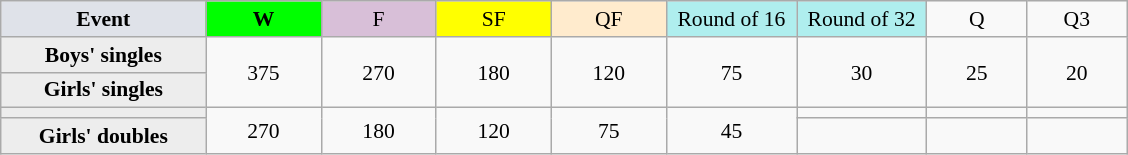<table class=wikitable style=font-size:90%;text-align:center>
<tr>
<td style="width:130px; background:#dfe2e9;"><strong>Event</strong></td>
<td style="width:70px; background:lime;"><strong>W</strong></td>
<td style="width:70px; background:thistle;">F</td>
<td style="width:70px; background:#ff0;">SF</td>
<td style="width:70px; background:#ffebcd;">QF</td>
<td style="width:80px; background:#afeeee;">Round of 16</td>
<td style="width:80px; background:#afeeee;">Round of 32</td>
<td style="width:60px;">Q</td>
<td style="width:60px;">Q3</td>
</tr>
<tr>
<th style="background:#ededed;">Boys' singles</th>
<td rowspan=2>375</td>
<td rowspan=2>270</td>
<td rowspan=2>180</td>
<td rowspan=2>120</td>
<td rowspan=2>75</td>
<td rowspan=2>30</td>
<td rowspan=2>25</td>
<td rowspan=2>20</td>
</tr>
<tr>
<th style="background:#ededed;">Girls' singles</th>
</tr>
<tr>
<th style="background:#ededed;"></th>
<td rowspan=2>270</td>
<td rowspan=2>180</td>
<td rowspan=2>120</td>
<td rowspan=2>75</td>
<td rowspan=2>45</td>
<td></td>
<td></td>
<td></td>
</tr>
<tr>
<th style="background:#ededed;">Girls' doubles</th>
<td></td>
<td></td>
<td></td>
</tr>
</table>
